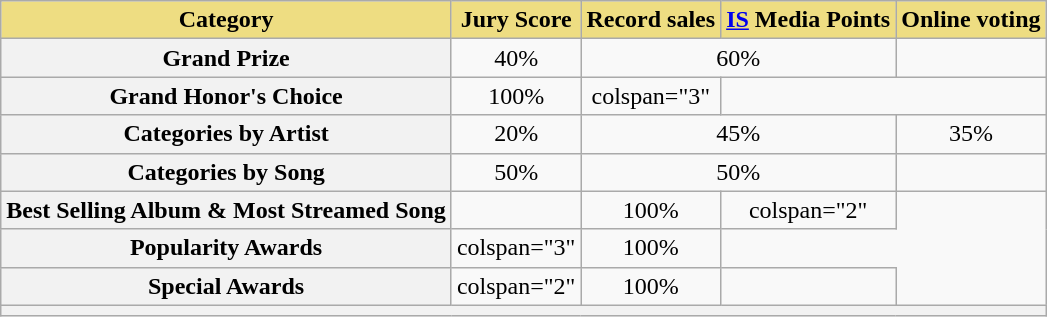<table class="wikitable" style="text-align:center">
<tr>
<th scope="col" style="background-color:#EEDD82">Category</th>
<th scope="col" style="background-color:#EEDD82">Jury Score</th>
<th scope="col" style="background-color:#EEDD82">Record sales<br></th>
<th scope="col" style="background-color:#EEDD82"><a href='#'>IS</a> Media Points</th>
<th scope="col" style="background-color:#EEDD82">Online voting</th>
</tr>
<tr>
<th scope="col">Grand Prize</th>
<td>40%</td>
<td colspan="2">60%</td>
<td></td>
</tr>
<tr>
<th scope="col">Grand Honor's Choice</th>
<td>100%</td>
<td>colspan="3" </td>
</tr>
<tr>
<th scope="col">Categories by Artist</th>
<td>20%</td>
<td colspan="2">45%</td>
<td>35%</td>
</tr>
<tr>
<th scope="col">Categories by Song</th>
<td>50%</td>
<td colspan="2">50%</td>
<td></td>
</tr>
<tr>
<th scope="col">Best Selling Album & Most Streamed Song</th>
<td></td>
<td>100%</td>
<td>colspan="2" </td>
</tr>
<tr>
<th scope="col">Popularity Awards</th>
<td>colspan="3" </td>
<td>100%</td>
</tr>
<tr>
<th scope="col">Special Awards</th>
<td>colspan="2" </td>
<td>100%</td>
<td></td>
</tr>
<tr>
<th colspan="5"></th>
</tr>
</table>
